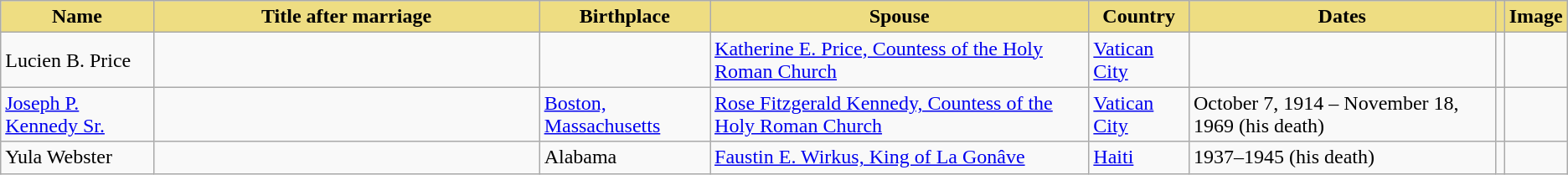<table class="wikitable">
<tr>
<th style="background:#EEDD82;">Name</th>
<th style="background:#EEDD82;" width=300>Title after marriage</th>
<th style="background:#EEDD82;">Birthplace</th>
<th style="background:#EEDD82;">Spouse</th>
<th style="background:#EEDD82;">Country</th>
<th style="background:#EEDD82;">Dates</th>
<th style="background:#EEDD82;"></th>
<th style="background:#EEDD82;">Image</th>
</tr>
<tr>
<td>Lucien B. Price</td>
<td></td>
<td></td>
<td><a href='#'>Katherine E. Price, Countess of the Holy Roman Church</a></td>
<td><a href='#'>Vatican City</a></td>
<td></td>
<td></td>
<td></td>
</tr>
<tr>
<td><a href='#'>Joseph P. Kennedy Sr.</a></td>
<td></td>
<td><a href='#'>Boston, Massachusetts</a></td>
<td><a href='#'>Rose Fitzgerald Kennedy, Countess of the Holy Roman Church</a></td>
<td><a href='#'>Vatican City</a></td>
<td>October 7, 1914 – November 18, 1969 (his death)</td>
<td></td>
<td></td>
</tr>
<tr>
<td>Yula Webster</td>
<td></td>
<td>Alabama</td>
<td><a href='#'>Faustin E. Wirkus, King of La Gonâve</a></td>
<td><a href='#'>Haiti</a></td>
<td>1937–1945 (his death)</td>
<td></td>
<td></td>
</tr>
</table>
